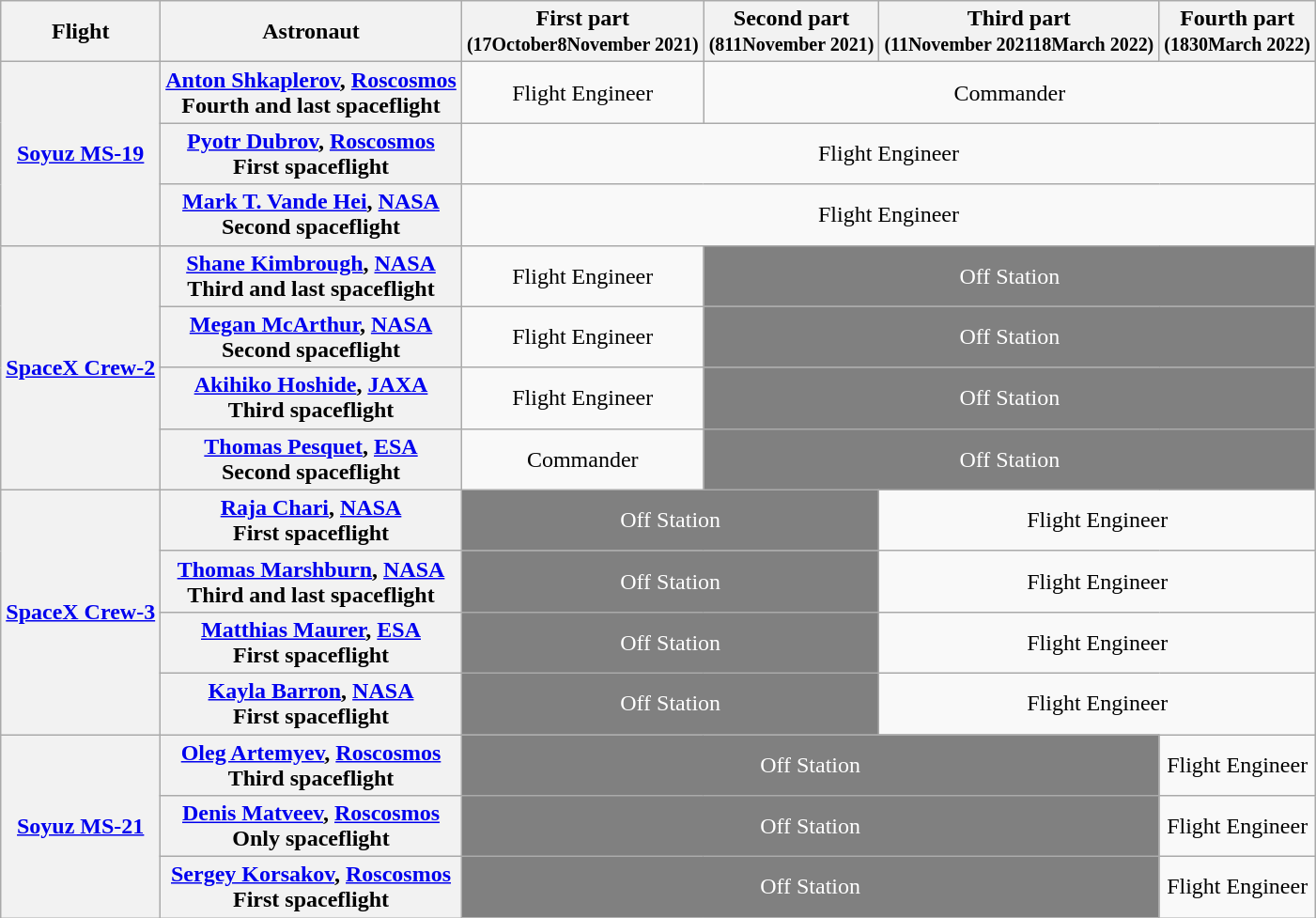<table class="wikitable"style="text-align:center">
<tr>
<th>Flight</th>
<th>Astronaut</th>
<th>First part<br><small>(17October8November 2021)</small></th>
<th>Second part<br><small>(811November 2021)</small></th>
<th>Third part<br><small>(11November 202118March 2022)</small></th>
<th>Fourth part<br><small>(1830March 2022)</small></th>
</tr>
<tr>
<th rowspan="3"><a href='#'>Soyuz MS-19</a></th>
<th> <a href='#'>Anton Shkaplerov</a>, <a href='#'>Roscosmos</a> <br> Fourth and last spaceflight</th>
<td colspan="1">Flight Engineer</td>
<td colspan="3">Commander</td>
</tr>
<tr>
<th> <a href='#'>Pyotr Dubrov</a>, <a href='#'>Roscosmos</a> <br> First spaceflight</th>
<td colspan="4">Flight Engineer</td>
</tr>
<tr>
<th> <a href='#'>Mark T. Vande Hei</a>, <a href='#'>NASA</a> <br> Second spaceflight</th>
<td colspan="4">Flight Engineer</td>
</tr>
<tr>
<th rowspan="4"><a href='#'>SpaceX Crew-2</a></th>
<th> <a href='#'>Shane Kimbrough</a>, <a href='#'>NASA</a><br> Third and last spaceflight</th>
<td colspan="1">Flight Engineer</td>
<td style="background:grey; color:white;"colspan="3">Off Station</td>
</tr>
<tr>
<th> <a href='#'>Megan McArthur</a>, <a href='#'>NASA</a><br> Second spaceflight</th>
<td colspan="1">Flight Engineer</td>
<td style="background:grey; color:white;"colspan="3">Off Station</td>
</tr>
<tr>
<th> <a href='#'>Akihiko Hoshide</a>, <a href='#'>JAXA</a> <br>Third spaceflight</th>
<td colspan="1">Flight Engineer</td>
<td style="background:grey; color:white;"colspan="3">Off Station</td>
</tr>
<tr>
<th> <a href='#'>Thomas Pesquet</a>, <a href='#'>ESA</a><br> Second spaceflight</th>
<td colspan="1">Commander</td>
<td style="background:grey; color:white;"colspan="3">Off Station</td>
</tr>
<tr>
<th rowspan="4"><a href='#'>SpaceX Crew-3</a></th>
<th> <a href='#'>Raja Chari</a>, <a href='#'>NASA</a> <br> First spaceflight</th>
<td style="background:grey; color:white;"colspan="2">Off Station</td>
<td colspan="2">Flight Engineer</td>
</tr>
<tr>
<th> <a href='#'>Thomas Marshburn</a>, <a href='#'>NASA</a> <br> Third and last spaceflight</th>
<td style="background:grey; color:white;"colspan="2">Off Station</td>
<td colspan="2">Flight Engineer</td>
</tr>
<tr>
<th> <a href='#'>Matthias Maurer</a>, <a href='#'>ESA</a> <br> First spaceflight</th>
<td style="background:grey; color:white;"colspan="2">Off Station</td>
<td colspan="2">Flight Engineer</td>
</tr>
<tr>
<th> <a href='#'>Kayla Barron</a>, <a href='#'>NASA</a> <br> First spaceflight</th>
<td style="background:grey; color:white;"colspan="2">Off Station</td>
<td colspan="2">Flight Engineer</td>
</tr>
<tr>
<th rowspan="3"><a href='#'>Soyuz MS-21</a></th>
<th> <a href='#'>Oleg Artemyev</a>, <a href='#'>Roscosmos</a><br> Third spaceflight</th>
<td style="background:grey; color:white;"colspan="3">Off Station</td>
<td colspan="1">Flight Engineer</td>
</tr>
<tr>
<th> <a href='#'>Denis Matveev</a>, <a href='#'>Roscosmos</a><br> Only spaceflight</th>
<td style="background:grey; color:white;"colspan="3">Off Station</td>
<td colspan="1">Flight Engineer</td>
</tr>
<tr>
<th> <a href='#'>Sergey Korsakov</a>, <a href='#'>Roscosmos</a><br> First spaceflight</th>
<td style="background:grey; color:white;"colspan="3">Off Station</td>
<td colspan="1">Flight Engineer</td>
</tr>
</table>
